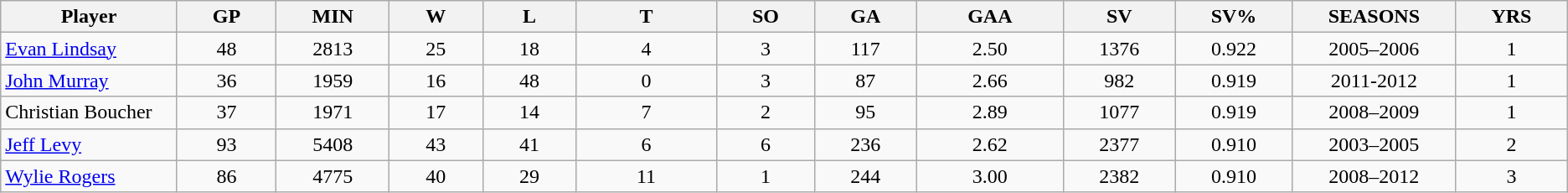<table class="wikitable">
<tr>
<th bgcolor="#DDDDFF" width="3%">Player</th>
<th bgcolor="#DDDDFF" width="2%">GP</th>
<th bgcolor="#DDDDFF" width="2%">MIN</th>
<th bgcolor="#DDDDFF" width="2%">W</th>
<th bgcolor="#DDDDFF" width="2%">L</th>
<th bgcolor="#DDDDFF" width="3%">T</th>
<th bgcolor="#DDDDFF" width="2%">SO</th>
<th bgcolor="#DDDDFF" width="2%">GA</th>
<th bgcolor="#DDDDFF" width="3%">GAA</th>
<th bgcolor="#DDDDFF" width="2%">SV</th>
<th bgcolor="#DDDDFF" width="2%">SV%</th>
<th bgcolor="#DDDDFF" width="2%">SEASONS</th>
<th bgcolor="#DDDDFF" width="2%">YRS</th>
</tr>
<tr>
<td align=left><a href='#'>Evan Lindsay</a></td>
<td align=center>48</td>
<td align=center>2813</td>
<td align=center>25</td>
<td align=center>18</td>
<td align=center>4</td>
<td align=center>3</td>
<td align=center>117</td>
<td align=center>2.50</td>
<td align=center>1376</td>
<td align=center>0.922</td>
<td align=center>2005–2006</td>
<td align=center>1</td>
</tr>
<tr>
<td align=left><a href='#'>John Murray</a></td>
<td align=center>36</td>
<td align=center>1959</td>
<td align=center>16</td>
<td align=center>48</td>
<td align=center>0</td>
<td align=center>3</td>
<td align=center>87</td>
<td align=center>2.66</td>
<td align=center>982</td>
<td align=center>0.919</td>
<td align=center>2011-2012</td>
<td align=center>1</td>
</tr>
<tr>
<td align=left>Christian Boucher</td>
<td align=center>37</td>
<td align=center>1971</td>
<td align=center>17</td>
<td align=center>14</td>
<td align=center>7</td>
<td align=center>2</td>
<td align=center>95</td>
<td align=center>2.89</td>
<td align=center>1077</td>
<td align=center>0.919</td>
<td align=center>2008–2009</td>
<td align=center>1</td>
</tr>
<tr>
<td align=left><a href='#'>Jeff Levy</a></td>
<td align=center>93</td>
<td align=center>5408</td>
<td align=center>43</td>
<td align=center>41</td>
<td align=center>6</td>
<td align=center>6</td>
<td align=center>236</td>
<td align=center>2.62</td>
<td align=center>2377</td>
<td align=center>0.910</td>
<td align=center>2003–2005</td>
<td align=center>2</td>
</tr>
<tr>
<td align=left><a href='#'>Wylie Rogers</a></td>
<td align=center>86</td>
<td align=center>4775</td>
<td align=center>40</td>
<td align=center>29</td>
<td align=center>11</td>
<td align=center>1</td>
<td align=center>244</td>
<td align=center>3.00</td>
<td align=center>2382</td>
<td align=center>0.910</td>
<td align=center>2008–2012</td>
<td align=center>3</td>
</tr>
</table>
